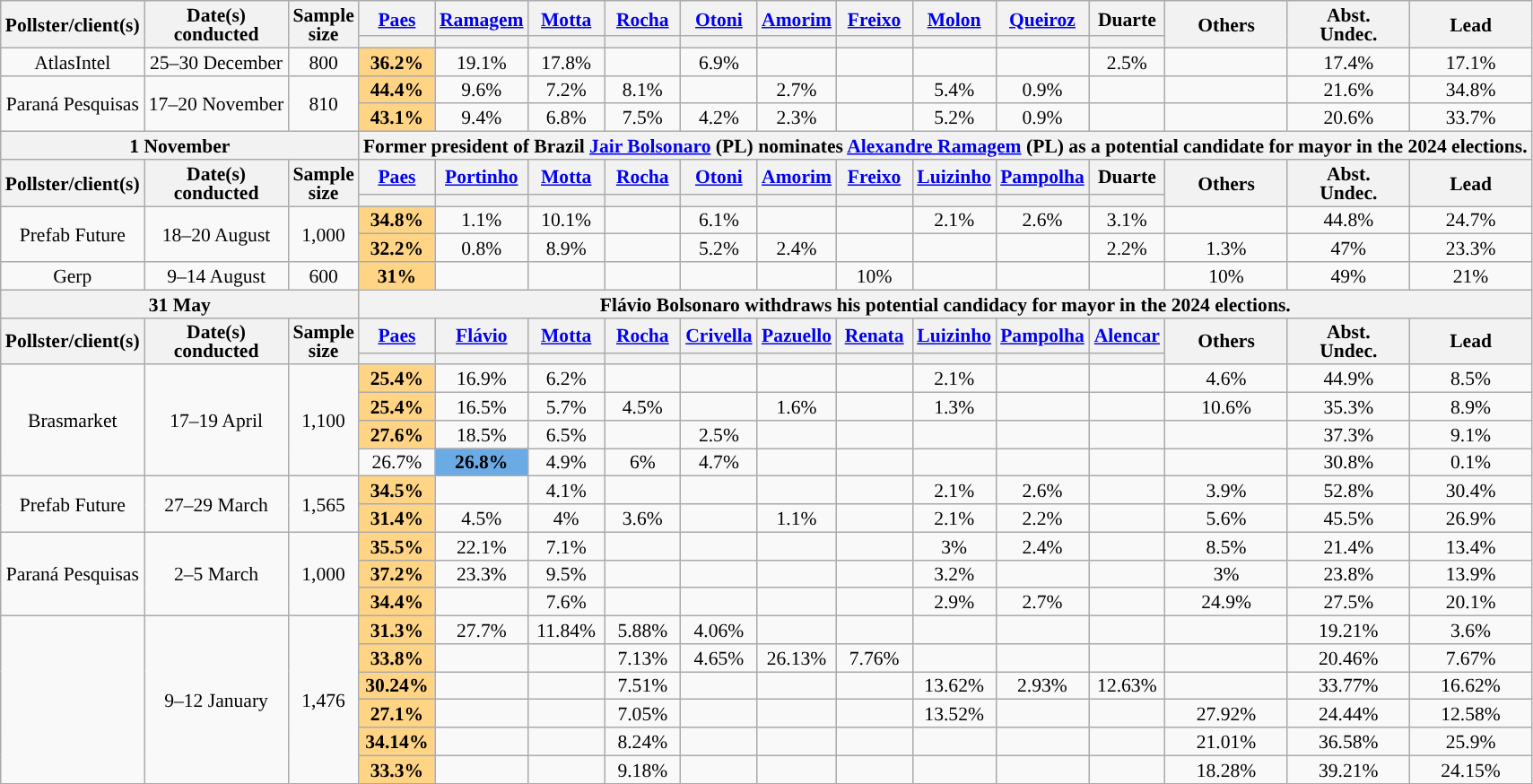<table class="wikitable" style="text-align:center;font-size:90%;line-height:14px;">
<tr>
<th rowspan="2">Pollster/client(s)</th>
<th rowspan="2">Date(s)<br>conducted</th>
<th rowspan="2">Sample<br>size</th>
<th><a href='#'>Paes</a><br></th>
<th><a href='#'>Ramagem</a><br></th>
<th><a href='#'>Motta</a><br></th>
<th><a href='#'>Rocha</a><br></th>
<th><a href='#'>Otoni</a><br></th>
<th><a href='#'>Amorim</a><br></th>
<th><a href='#'>Freixo</a><br></th>
<th><a href='#'>Molon</a><br></th>
<th><a href='#'>Queiroz</a><br></th>
<th>Duarte<br></th>
<th rowspan="2">Others</th>
<th rowspan="2">Abst.<br>Undec.</th>
<th rowspan="2">Lead</th>
</tr>
<tr>
<th class="sortable" data-sort-type="number" style="background:"></th>
<th class="sortable" data-sort-type="number" style="background:"></th>
<th class="sortable" data-sort-type="number" style="background:"></th>
<th class="sortable" data-sort-type="number" style="background:"></th>
<th class="sortable" data-sort-type="number" style="background:"></th>
<th class="sortable" data-sort-type="number" style="background:"></th>
<th class="sortable" data-sort-type="number" style="background:"></th>
<th class="sortable" data-sort-type="number" style="background:"></th>
<th class="sortable" data-sort-type="number" style="background:"></th>
<th class="sortable" data-sort-type="number" style="background:"></th>
</tr>
<tr>
<td>AtlasIntel</td>
<td>25–30 December</td>
<td>800</td>
<td style="background:#ffd485;"><strong>36.2%</strong></td>
<td>19.1%</td>
<td>17.8%</td>
<td></td>
<td>6.9%</td>
<td></td>
<td></td>
<td></td>
<td></td>
<td>2.5%</td>
<td></td>
<td>17.4%</td>
<td style="background:">17.1%</td>
</tr>
<tr>
<td rowspan="2">Paraná Pesquisas</td>
<td rowspan="2">17–20 November</td>
<td rowspan="2">810</td>
<td style="background:#ffd485;"><strong>44.4%</strong></td>
<td>9.6%</td>
<td>7.2%</td>
<td>8.1%</td>
<td></td>
<td>2.7%</td>
<td></td>
<td>5.4%</td>
<td>0.9%</td>
<td></td>
<td></td>
<td>21.6%</td>
<td style="background:">34.8%</td>
</tr>
<tr>
<td style="background:#ffd485;"><strong>43.1%</strong></td>
<td>9.4%</td>
<td>6.8%</td>
<td>7.5%</td>
<td>4.2%</td>
<td>2.3%</td>
<td></td>
<td>5.2%</td>
<td>0.9%</td>
<td></td>
<td></td>
<td>20.6%</td>
<td style="background:">33.7%</td>
</tr>
<tr>
<th colspan="3">1 November</th>
<th colspan="13">Former president of Brazil <a href='#'>Jair Bolsonaro</a> (PL) nominates <a href='#'>Alexandre Ramagem</a> (PL) as a potential candidate for mayor in the 2024 elections.</th>
</tr>
<tr>
<th rowspan="2">Pollster/client(s)</th>
<th rowspan="2">Date(s)<br>conducted</th>
<th rowspan="2">Sample<br>size</th>
<th><a href='#'>Paes</a><br></th>
<th><a href='#'>Portinho</a><br></th>
<th><a href='#'>Motta</a><br></th>
<th><a href='#'>Rocha</a><br></th>
<th><a href='#'>Otoni</a><br></th>
<th><a href='#'>Amorim</a><br></th>
<th><a href='#'>Freixo</a><br></th>
<th><a href='#'>Luizinho</a><br></th>
<th><a href='#'>Pampolha</a><br></th>
<th>Duarte<br></th>
<th rowspan="2">Others</th>
<th rowspan="2">Abst.<br>Undec.</th>
<th rowspan="2">Lead</th>
</tr>
<tr>
<th class="sortable" data-sort-type="number" style="background:"></th>
<th class="sortable" data-sort-type="number" style="background:"></th>
<th class="sortable" data-sort-type="number" style="background:"></th>
<th class="sortable" data-sort-type="number" style="background:"></th>
<th class="sortable" data-sort-type="number" style="background:"></th>
<th class="sortable" data-sort-type="number" style="background:"></th>
<th class="sortable" data-sort-type="number" style="background:"></th>
<th class="sortable" data-sort-type="number" style="background:"></th>
<th class="sortable" data-sort-type="number" style="background:"></th>
<th class="sortable" data-sort-type="number" style="background:"></th>
</tr>
<tr>
<td rowspan="2">Prefab Future</td>
<td rowspan="2">18–20 August</td>
<td rowspan="2">1,000</td>
<td style="background:#ffd485;"><strong>34.8%</strong></td>
<td>1.1%</td>
<td>10.1%</td>
<td></td>
<td>6.1%</td>
<td></td>
<td></td>
<td>2.1%</td>
<td>2.6%</td>
<td>3.1%</td>
<td></td>
<td>44.8%</td>
<td style="background:">24.7%</td>
</tr>
<tr>
<td style="background:#ffd485;"><strong>32.2%</strong></td>
<td>0.8%</td>
<td>8.9%</td>
<td></td>
<td>5.2%</td>
<td>2.4%</td>
<td></td>
<td></td>
<td></td>
<td>2.2%</td>
<td>1.3%</td>
<td>47%</td>
<td style="background:">23.3%</td>
</tr>
<tr>
<td>Gerp</td>
<td>9–14 August</td>
<td>600</td>
<td style="background:#ffd485;"><strong>31%</strong></td>
<td></td>
<td></td>
<td></td>
<td></td>
<td></td>
<td>10%</td>
<td></td>
<td></td>
<td></td>
<td>10%</td>
<td>49%</td>
<td style="background:">21%</td>
</tr>
<tr>
<th colspan="3">31 May</th>
<th colspan="13">Flávio Bolsonaro withdraws his potential candidacy for mayor in the 2024 elections.</th>
</tr>
<tr>
<th rowspan="2">Pollster/client(s)</th>
<th rowspan="2">Date(s)<br>conducted</th>
<th rowspan="2">Sample<br>size</th>
<th class="unsortable" style="width:50px;"><a href='#'>Paes</a><br></th>
<th class="unsortable" style="width:50px;"><a href='#'>Flávio</a><br></th>
<th class="unsortable" style="width:50px;"><a href='#'>Motta</a><br></th>
<th class="unsortable" style="width:50px;"><a href='#'>Rocha</a><br></th>
<th class="unsortable" style="width:50px;"><a href='#'>Crivella</a><br></th>
<th class="unsortable" style="width:50px;"><a href='#'>Pazuello</a><br></th>
<th class="unsortable" style="width:50px;"><a href='#'>Renata</a><br></th>
<th class="unsortable" style="width:50px;"><a href='#'>Luizinho</a><br></th>
<th class="unsortable" style="width:50px;"><a href='#'>Pampolha</a><br></th>
<th class="unsortable" style="width:50px;"><a href='#'>Alencar</a><br></th>
<th rowspan="2" class="unsortable">Others</th>
<th rowspan="2" class="unsortable">Abst.<br>Undec.</th>
<th rowspan="2" data-sort-type="number">Lead</th>
</tr>
<tr>
<th class="sortable" data-sort-type="number" style="background:"></th>
<th class="sortable" data-sort-type="number" style="background:"></th>
<th class="sortable" data-sort-type="number" style="background:"></th>
<th class="sortable" data-sort-type="number" style="background:"></th>
<th class="sortable" data-sort-type="number" style="background:"></th>
<th class="sortable" data-sort-type="number" style="background:"></th>
<th class="sortable" data-sort-type="number" style="background:"></th>
<th class="sortable" data-sort-type="number" style="background:"></th>
<th class="sortable" data-sort-type="number" style="background:"></th>
<th class="sortable" data-sort-type="number" style="background:"></th>
</tr>
<tr>
<td rowspan="4">Brasmarket</td>
<td rowspan="4">17–19 April</td>
<td rowspan="4">1,100</td>
<td style="background:#ffd485;"><strong>25.4%</strong></td>
<td>16.9%</td>
<td>6.2%</td>
<td></td>
<td></td>
<td></td>
<td></td>
<td>2.1%</td>
<td></td>
<td></td>
<td>4.6%</td>
<td>44.9%</td>
<td style="background:">8.5%</td>
</tr>
<tr>
<td style="background:#ffd485;"><strong>25.4%</strong></td>
<td>16.5%</td>
<td>5.7%</td>
<td>4.5%</td>
<td></td>
<td>1.6%</td>
<td></td>
<td>1.3%</td>
<td></td>
<td></td>
<td>10.6%</td>
<td>35.3%</td>
<td style="background:">8.9%</td>
</tr>
<tr>
<td style="background:#ffd485;"><strong>27.6%</strong></td>
<td>18.5%</td>
<td>6.5%</td>
<td></td>
<td>2.5%</td>
<td></td>
<td></td>
<td></td>
<td></td>
<td></td>
<td></td>
<td>37.3%</td>
<td style="background:">9.1%</td>
</tr>
<tr>
<td>26.7%</td>
<td style="background:#6aabe5;"><strong>26.8%</strong></td>
<td>4.9%</td>
<td>6%</td>
<td>4.7%</td>
<td></td>
<td></td>
<td></td>
<td></td>
<td></td>
<td></td>
<td>30.8%</td>
<td style="background:">0.1%</td>
</tr>
<tr>
<td rowspan="2">Prefab Future</td>
<td rowspan="2">27–29 March</td>
<td rowspan="2">1,565</td>
<td style="background:#ffd485;"><strong>34.5%</strong></td>
<td></td>
<td>4.1%</td>
<td></td>
<td></td>
<td></td>
<td></td>
<td>2.1%</td>
<td>2.6%</td>
<td></td>
<td>3.9%</td>
<td>52.8%</td>
<td style="background:">30.4%</td>
</tr>
<tr>
<td style="background:#ffd485;"><strong>31.4%</strong></td>
<td>4.5%</td>
<td>4%</td>
<td>3.6%</td>
<td></td>
<td>1.1%</td>
<td></td>
<td>2.1%</td>
<td>2.2%</td>
<td></td>
<td>5.6%</td>
<td>45.5%</td>
<td style="background:">26.9%</td>
</tr>
<tr>
<td rowspan="3">Paraná Pesquisas</td>
<td rowspan="3">2–5 March</td>
<td rowspan="3">1,000</td>
<td style="background:#ffd485;"><strong>35.5%</strong></td>
<td>22.1%</td>
<td>7.1%</td>
<td></td>
<td></td>
<td></td>
<td></td>
<td>3%</td>
<td>2.4%</td>
<td></td>
<td>8.5%</td>
<td>21.4%</td>
<td style="background:">13.4%</td>
</tr>
<tr>
<td style="background:#ffd485;"><strong>37.2%</strong></td>
<td>23.3%</td>
<td>9.5%</td>
<td></td>
<td></td>
<td></td>
<td></td>
<td>3.2%</td>
<td></td>
<td></td>
<td>3%</td>
<td>23.8%</td>
<td style="background:">13.9%</td>
</tr>
<tr>
<td style="background:#ffd485;"><strong>34.4%</strong></td>
<td></td>
<td>7.6%</td>
<td></td>
<td></td>
<td></td>
<td></td>
<td>2.9%</td>
<td>2.7%</td>
<td></td>
<td>24.9%</td>
<td>27.5%</td>
<td style="background:">20.1%</td>
</tr>
<tr>
<td rowspan="6"></td>
<td rowspan="6">9–12 January</td>
<td rowspan="6">1,476</td>
<td style="background:#ffd485;"><strong>31.3%</strong></td>
<td>27.7%</td>
<td>11.84%</td>
<td>5.88%</td>
<td>4.06%</td>
<td></td>
<td></td>
<td></td>
<td></td>
<td></td>
<td></td>
<td>19.21%</td>
<td style="background:">3.6%</td>
</tr>
<tr>
<td style="background:#ffd485;"><strong>33.8%</strong></td>
<td></td>
<td></td>
<td>7.13%</td>
<td>4.65%</td>
<td>26.13%</td>
<td>7.76%</td>
<td></td>
<td></td>
<td></td>
<td></td>
<td>20.46%</td>
<td style="background:">7.67%</td>
</tr>
<tr>
<td style="background:#ffd485;"><strong>30.24%</strong></td>
<td></td>
<td></td>
<td>7.51%</td>
<td></td>
<td></td>
<td></td>
<td>13.62%</td>
<td>2.93%</td>
<td>12.63%</td>
<td></td>
<td>33.77%</td>
<td style="background:">16.62%</td>
</tr>
<tr>
<td style="background:#ffd485;"><strong>27.1%</strong></td>
<td></td>
<td></td>
<td>7.05%</td>
<td></td>
<td></td>
<td></td>
<td>13.52%</td>
<td></td>
<td></td>
<td>27.92%</td>
<td>24.44%</td>
<td style="background:">12.58%</td>
</tr>
<tr>
<td style="background:#ffd485;"><strong>34.14%</strong></td>
<td></td>
<td></td>
<td>8.24%</td>
<td></td>
<td></td>
<td></td>
<td></td>
<td></td>
<td></td>
<td>21.01%</td>
<td>36.58%</td>
<td style="background:">25.9%</td>
</tr>
<tr>
<td style="background:#ffd485;"><strong>33.3%</strong></td>
<td></td>
<td></td>
<td>9.18%</td>
<td></td>
<td></td>
<td></td>
<td></td>
<td></td>
<td></td>
<td>18.28%</td>
<td>39.21%</td>
<td style="background:">24.15%</td>
</tr>
</table>
